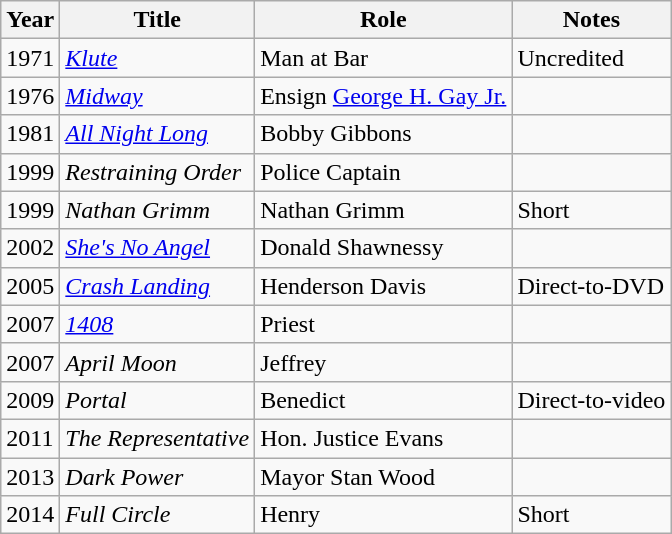<table class="wikitable sortable">
<tr>
<th>Year</th>
<th>Title</th>
<th>Role</th>
<th class="unsortable">Notes</th>
</tr>
<tr>
<td>1971</td>
<td><em><a href='#'>Klute</a></em></td>
<td>Man at Bar</td>
<td>Uncredited</td>
</tr>
<tr>
<td>1976</td>
<td><em><a href='#'>Midway</a></em></td>
<td>Ensign <a href='#'>George H. Gay Jr.</a></td>
<td></td>
</tr>
<tr>
<td>1981</td>
<td><em><a href='#'>All Night Long</a></em></td>
<td>Bobby Gibbons</td>
<td></td>
</tr>
<tr>
<td>1999</td>
<td><em>Restraining Order</em></td>
<td>Police Captain</td>
<td></td>
</tr>
<tr>
<td>1999</td>
<td><em>Nathan Grimm</em></td>
<td>Nathan Grimm</td>
<td>Short</td>
</tr>
<tr>
<td>2002</td>
<td><em><a href='#'>She's No Angel</a></em></td>
<td>Donald Shawnessy</td>
<td></td>
</tr>
<tr>
<td>2005</td>
<td><em><a href='#'>Crash Landing</a></em></td>
<td>Henderson Davis</td>
<td>Direct-to-DVD</td>
</tr>
<tr>
<td>2007</td>
<td><em><a href='#'>1408</a></em></td>
<td>Priest</td>
<td></td>
</tr>
<tr>
<td>2007</td>
<td><em>April Moon</em></td>
<td>Jeffrey</td>
<td></td>
</tr>
<tr>
<td>2009</td>
<td><em>Portal</em></td>
<td>Benedict</td>
<td>Direct-to-video</td>
</tr>
<tr>
<td>2011</td>
<td><em>The Representative</em></td>
<td>Hon. Justice Evans</td>
<td></td>
</tr>
<tr>
<td>2013</td>
<td><em>Dark Power</em></td>
<td>Mayor Stan Wood</td>
<td></td>
</tr>
<tr>
<td>2014</td>
<td><em>Full Circle</em></td>
<td>Henry</td>
<td>Short</td>
</tr>
</table>
